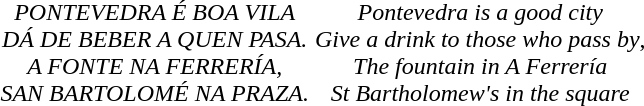<table style="margin:1em auto;">
<tr align="center">
<td><br><em>PONTEVEDRA É BOA VILA</em><br>
<em>DÁ DE BEBER A QUEN PASA.</em><br>
<em>A FONTE NA FERRERÍA,</em><br>
<em>SAN BARTOLOMÉ NA PRAZA.</em></td>
<td><br><em>Pontevedra is a good city</em><br>
<em>Give a drink to those who pass by</em>,<br>
<em>The fountain in A Ferrería</em><br>
<em>St Bartholomew's in the square</em></td>
</tr>
</table>
